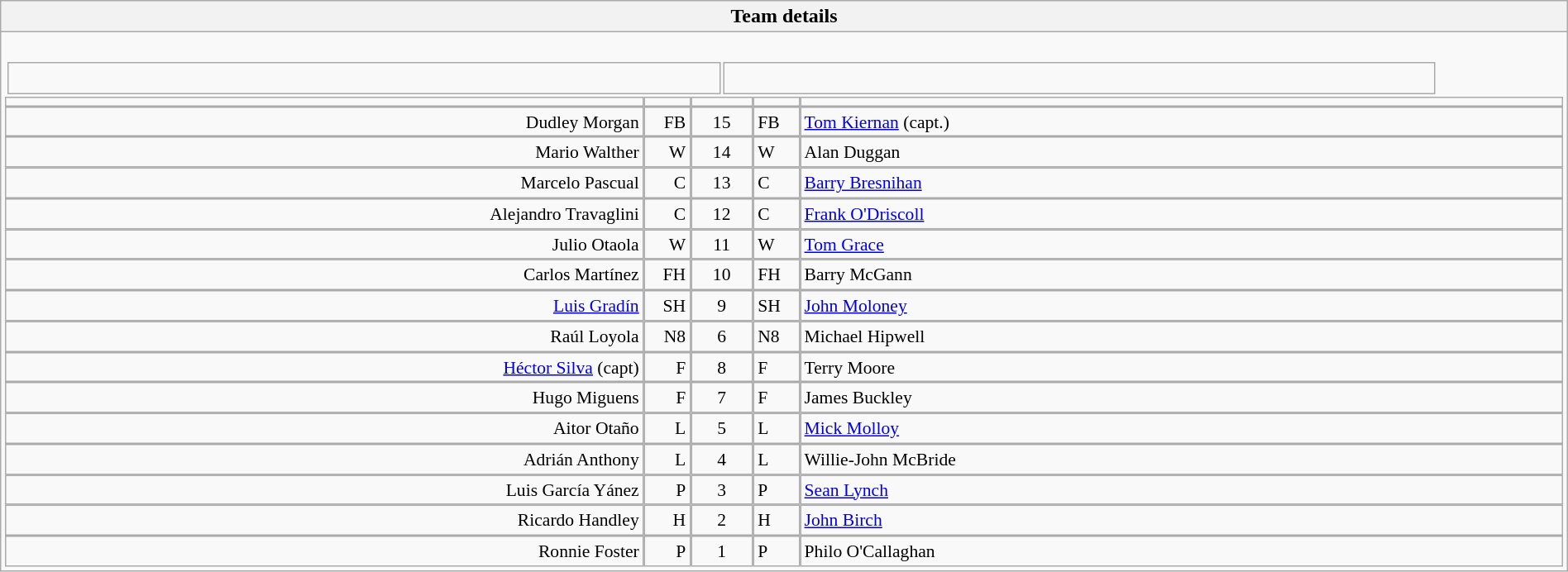<table style="width:100%" class="wikitable collapsible collapsed">
<tr>
<th>Team details</th>
</tr>
<tr>
<td><br><table width=92%>
<tr>
<td></td>
<td><br></td>
</tr>
</table>
<table width="100%" style="font-size: 90%; " cellspacing="0" cellpadding="0" align=center>
<tr>
<td width=41%; text-align=right></td>
<td width=3%; text-align:right></td>
<td width=4%; text-align:center></td>
<td width=3%; text-align:left></td>
<td width=49%; text-align:left></td>
</tr>
<tr>
<td align=right>Dudley Morgan</td>
<td align=right>FB</td>
<td align=center>15</td>
<td>FB</td>
<td><a href='#'>Tom Kiernan</a> (capt.)</td>
</tr>
<tr>
<td align=right>Mario Walther</td>
<td align=right>W</td>
<td align=center>14</td>
<td>W</td>
<td>Alan Duggan</td>
</tr>
<tr>
<td align=right>Marcelo Pascual</td>
<td align=right>C</td>
<td align=center>13</td>
<td>C</td>
<td><a href='#'>Barry Bresnihan</a></td>
</tr>
<tr>
<td align=right>Alejandro Travaglini</td>
<td align=right>C</td>
<td align=center>12</td>
<td>C</td>
<td><a href='#'>Frank O'Driscoll</a></td>
</tr>
<tr>
<td align=right>Julio Otaola</td>
<td align=right>W</td>
<td align=center>11</td>
<td>W</td>
<td><a href='#'>Tom Grace</a></td>
</tr>
<tr>
<td align=right>Carlos Martínez</td>
<td align=right>FH</td>
<td align=center>10</td>
<td>FH</td>
<td>Barry McGann</td>
</tr>
<tr>
<td align=right><a href='#'>Luis Gradín</a></td>
<td align=right>SH</td>
<td align=center>9</td>
<td>SH</td>
<td><a href='#'>John Moloney</a></td>
</tr>
<tr>
<td align=right>Raúl Loyola</td>
<td align=right>N8</td>
<td align=center>6</td>
<td>N8</td>
<td>Michael Hipwell</td>
</tr>
<tr>
<td align=right><a href='#'>Héctor Silva</a> (capt)</td>
<td align=right>F</td>
<td align=center>8</td>
<td>F</td>
<td>Terry Moore</td>
</tr>
<tr>
<td align=right>Hugo Miguens</td>
<td align=right>F</td>
<td align=center>7</td>
<td>F</td>
<td>James Buckley</td>
</tr>
<tr>
<td align=right>Aitor Otaño</td>
<td align=right>L</td>
<td align=center>5</td>
<td>L</td>
<td><a href='#'>Mick Molloy</a></td>
</tr>
<tr>
<td align=right>Adrián Anthony</td>
<td align=right>L</td>
<td align=center>4</td>
<td>L</td>
<td>Willie-John McBride</td>
</tr>
<tr>
<td align=right>Luis García Yánez</td>
<td align=right>P</td>
<td align=center>3</td>
<td>P</td>
<td><a href='#'>Sean Lynch</a></td>
</tr>
<tr>
<td align=right>Ricardo Handley</td>
<td align=right>H</td>
<td align=center>2</td>
<td>H</td>
<td><a href='#'>John Birch</a></td>
</tr>
<tr>
<td align=right>Ronnie Foster</td>
<td align=right>P</td>
<td align=center>1</td>
<td>P</td>
<td>Philo O'Callaghan </td>
</tr>
</table>
</td>
</tr>
</table>
